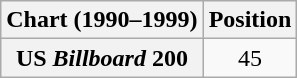<table class="wikitable plainrowheaders" style="text-align:center">
<tr>
<th>Chart (1990–1999)</th>
<th>Position</th>
</tr>
<tr>
<th scope="row">US <em>Billboard</em> 200</th>
<td>45</td>
</tr>
</table>
